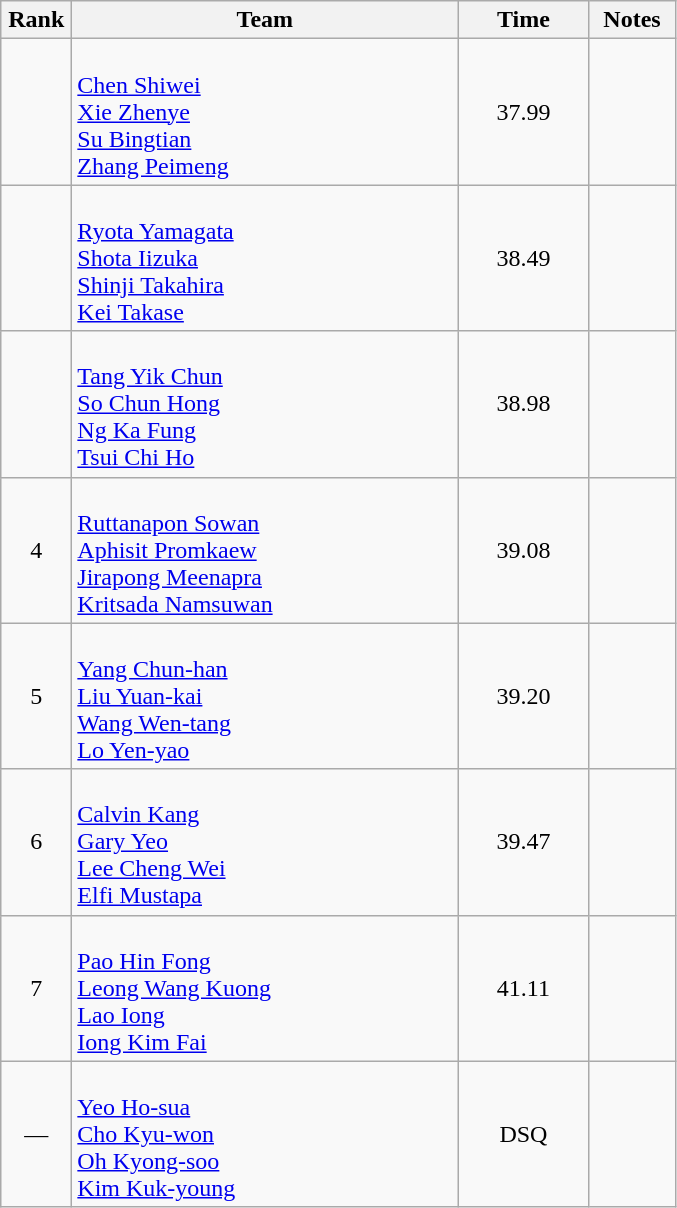<table class="wikitable" style="text-align:center">
<tr>
<th width=40>Rank</th>
<th width=250>Team</th>
<th width=80>Time</th>
<th width=50>Notes</th>
</tr>
<tr>
<td></td>
<td align=left><br><a href='#'>Chen Shiwei</a><br><a href='#'>Xie Zhenye</a><br><a href='#'>Su Bingtian</a><br><a href='#'>Zhang Peimeng</a></td>
<td>37.99</td>
<td></td>
</tr>
<tr>
<td></td>
<td align=left><br><a href='#'>Ryota Yamagata</a><br><a href='#'>Shota Iizuka</a><br><a href='#'>Shinji Takahira</a><br><a href='#'>Kei Takase</a></td>
<td>38.49</td>
<td></td>
</tr>
<tr>
<td></td>
<td align=left><br><a href='#'>Tang Yik Chun</a><br><a href='#'>So Chun Hong</a><br><a href='#'>Ng Ka Fung</a><br><a href='#'>Tsui Chi Ho</a></td>
<td>38.98</td>
<td></td>
</tr>
<tr>
<td>4</td>
<td align=left><br><a href='#'>Ruttanapon Sowan</a><br><a href='#'>Aphisit Promkaew</a><br><a href='#'>Jirapong Meenapra</a><br><a href='#'>Kritsada Namsuwan</a></td>
<td>39.08</td>
<td></td>
</tr>
<tr>
<td>5</td>
<td align=left><br><a href='#'>Yang Chun-han</a><br><a href='#'>Liu Yuan-kai</a><br><a href='#'>Wang Wen-tang</a><br><a href='#'>Lo Yen-yao</a></td>
<td>39.20</td>
<td></td>
</tr>
<tr>
<td>6</td>
<td align=left><br><a href='#'>Calvin Kang</a><br><a href='#'>Gary Yeo</a><br><a href='#'>Lee Cheng Wei</a><br><a href='#'>Elfi Mustapa</a></td>
<td>39.47</td>
<td></td>
</tr>
<tr>
<td>7</td>
<td align=left><br><a href='#'>Pao Hin Fong</a><br><a href='#'>Leong Wang Kuong</a><br><a href='#'>Lao Iong</a><br><a href='#'>Iong Kim Fai</a></td>
<td>41.11</td>
<td></td>
</tr>
<tr>
<td>—</td>
<td align=left><br><a href='#'>Yeo Ho-sua</a><br><a href='#'>Cho Kyu-won</a><br><a href='#'>Oh Kyong-soo</a><br><a href='#'>Kim Kuk-young</a></td>
<td>DSQ</td>
<td></td>
</tr>
</table>
